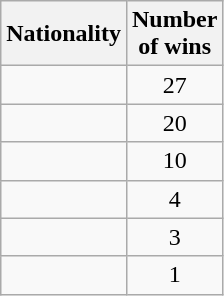<table class="wikitable">
<tr>
<th>Nationality</th>
<th>Number<br>of wins</th>
</tr>
<tr>
<td></td>
<td align=center>27</td>
</tr>
<tr>
<td></td>
<td align=center>20</td>
</tr>
<tr>
<td></td>
<td align=center>10</td>
</tr>
<tr>
<td></td>
<td align=center>4</td>
</tr>
<tr>
<td></td>
<td align=center>3</td>
</tr>
<tr>
<td></td>
<td align=center>1</td>
</tr>
</table>
